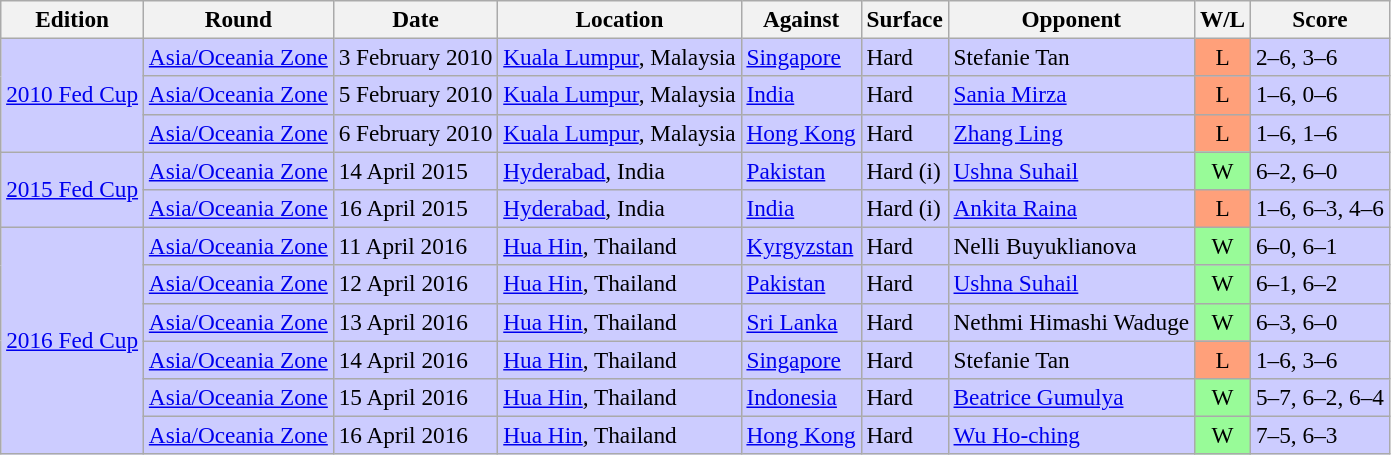<table class=wikitable style=font-size:97%>
<tr>
<th>Edition</th>
<th>Round</th>
<th>Date</th>
<th>Location</th>
<th>Against</th>
<th>Surface</th>
<th>Opponent</th>
<th>W/L</th>
<th>Score</th>
</tr>
<tr style="background:#ccccff;">
<td rowspan="3"><a href='#'>2010 Fed Cup</a></td>
<td><a href='#'>Asia/Oceania Zone</a></td>
<td>3 February 2010</td>
<td><a href='#'>Kuala Lumpur</a>, Malaysia</td>
<td> <a href='#'>Singapore</a></td>
<td>Hard</td>
<td> Stefanie Tan</td>
<td style="text-align:center; background:#ffa07a;">L</td>
<td>2–6, 3–6</td>
</tr>
<tr style="background:#ccccff;">
<td><a href='#'>Asia/Oceania Zone</a></td>
<td>5 February 2010</td>
<td><a href='#'>Kuala Lumpur</a>, Malaysia</td>
<td> <a href='#'>India</a></td>
<td>Hard</td>
<td> <a href='#'>Sania Mirza</a></td>
<td style="text-align:center; background:#ffa07a;">L</td>
<td>1–6, 0–6</td>
</tr>
<tr style="background:#ccccff;">
<td><a href='#'>Asia/Oceania Zone</a></td>
<td>6 February 2010</td>
<td><a href='#'>Kuala Lumpur</a>, Malaysia</td>
<td> <a href='#'>Hong Kong</a></td>
<td>Hard</td>
<td> <a href='#'>Zhang Ling</a></td>
<td style="text-align:center; background:#ffa07a;">L</td>
<td>1–6, 1–6</td>
</tr>
<tr style="background:#ccccff;">
<td rowspan="2"><a href='#'>2015 Fed Cup</a></td>
<td><a href='#'>Asia/Oceania Zone</a></td>
<td>14 April 2015</td>
<td><a href='#'>Hyderabad</a>, India</td>
<td> <a href='#'>Pakistan</a></td>
<td>Hard (i)</td>
<td> <a href='#'>Ushna Suhail</a></td>
<td style="text-align:center; background:#98fb98;">W</td>
<td>6–2, 6–0</td>
</tr>
<tr style="background:#ccccff;">
<td><a href='#'>Asia/Oceania Zone</a></td>
<td>16 April 2015</td>
<td><a href='#'>Hyderabad</a>, India</td>
<td> <a href='#'>India</a></td>
<td>Hard (i)</td>
<td> <a href='#'>Ankita Raina</a></td>
<td style="text-align:center; background:#ffa07a;">L</td>
<td>1–6, 6–3, 4–6</td>
</tr>
<tr style="background:#ccccff;">
<td rowspan="6"><a href='#'>2016 Fed Cup</a></td>
<td><a href='#'>Asia/Oceania Zone</a></td>
<td>11 April 2016</td>
<td><a href='#'>Hua Hin</a>, Thailand</td>
<td> <a href='#'>Kyrgyzstan</a></td>
<td>Hard</td>
<td> Nelli Buyuklianova</td>
<td style="text-align:center; background:#98fb98;">W</td>
<td>6–0, 6–1</td>
</tr>
<tr style="background:#ccccff;">
<td><a href='#'>Asia/Oceania Zone</a></td>
<td>12 April 2016</td>
<td><a href='#'>Hua Hin</a>, Thailand</td>
<td> <a href='#'>Pakistan</a></td>
<td>Hard</td>
<td> <a href='#'>Ushna Suhail</a></td>
<td style="text-align:center; background:#98fb98;">W</td>
<td>6–1, 6–2</td>
</tr>
<tr style="background:#ccccff;">
<td><a href='#'>Asia/Oceania Zone</a></td>
<td>13 April 2016</td>
<td><a href='#'>Hua Hin</a>, Thailand</td>
<td> <a href='#'>Sri Lanka</a></td>
<td>Hard</td>
<td> Nethmi Himashi Waduge</td>
<td style="text-align:center; background:#98fb98;">W</td>
<td>6–3, 6–0</td>
</tr>
<tr style="background:#ccccff;">
<td><a href='#'>Asia/Oceania Zone</a></td>
<td>14 April 2016</td>
<td><a href='#'>Hua Hin</a>, Thailand</td>
<td> <a href='#'>Singapore</a></td>
<td>Hard</td>
<td> Stefanie Tan</td>
<td style="text-align:center; background:#ffa07a;">L</td>
<td>1–6, 3–6</td>
</tr>
<tr style="background:#ccccff;">
<td><a href='#'>Asia/Oceania Zone</a></td>
<td>15 April 2016</td>
<td><a href='#'>Hua Hin</a>, Thailand</td>
<td> <a href='#'>Indonesia</a></td>
<td>Hard</td>
<td> <a href='#'>Beatrice Gumulya</a></td>
<td style="text-align:center; background:#98fb98;">W</td>
<td>5–7, 6–2, 6–4</td>
</tr>
<tr style="background:#ccccff;">
<td><a href='#'>Asia/Oceania Zone</a></td>
<td>16 April 2016</td>
<td><a href='#'>Hua Hin</a>, Thailand</td>
<td> <a href='#'>Hong Kong</a></td>
<td>Hard</td>
<td> <a href='#'>Wu Ho-ching</a></td>
<td style="text-align:center; background:#98fb98;">W</td>
<td>7–5, 6–3</td>
</tr>
</table>
